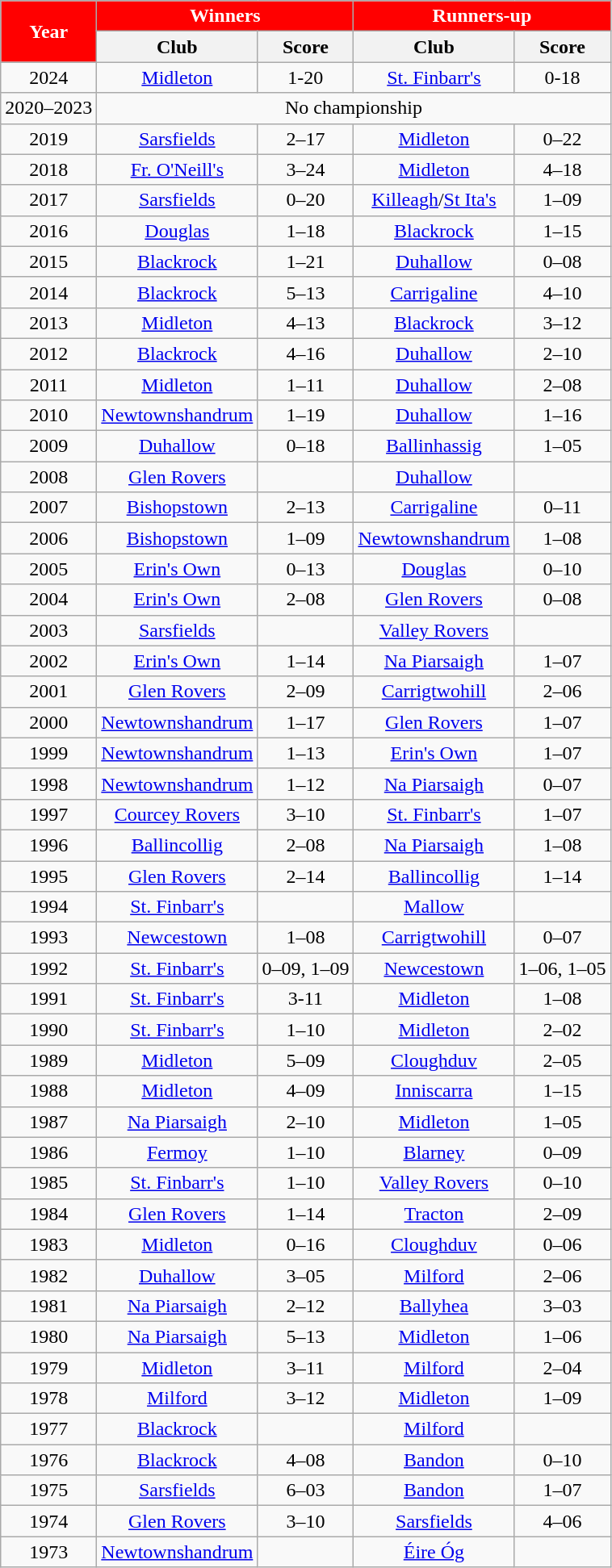<table class="wikitable sortable" style="text-align:center;">
<tr>
<th rowspan="2" style="background:red;color:white">Year</th>
<th colspan="2" style="background:red;color:white">Winners</th>
<th colspan="2" style="background:red;color:white">Runners-up</th>
</tr>
<tr>
<th>Club</th>
<th>Score</th>
<th>Club</th>
<th>Score</th>
</tr>
<tr>
<td>2024</td>
<td><a href='#'>Midleton</a></td>
<td>1-20</td>
<td><a href='#'>St. Finbarr's</a></td>
<td>0-18</td>
</tr>
<tr>
<td>2020–2023</td>
<td colspan="4">No championship</td>
</tr>
<tr>
<td>2019</td>
<td><a href='#'>Sarsfields</a></td>
<td>2–17</td>
<td><a href='#'>Midleton</a></td>
<td>0–22</td>
</tr>
<tr>
<td>2018</td>
<td><a href='#'>Fr. O'Neill's</a></td>
<td>3–24</td>
<td><a href='#'>Midleton</a></td>
<td>4–18</td>
</tr>
<tr>
<td>2017</td>
<td><a href='#'>Sarsfields</a></td>
<td>0–20</td>
<td><a href='#'>Killeagh</a>/<a href='#'>St Ita's</a></td>
<td>1–09</td>
</tr>
<tr>
<td>2016</td>
<td><a href='#'>Douglas</a></td>
<td>1–18</td>
<td><a href='#'>Blackrock</a></td>
<td>1–15</td>
</tr>
<tr>
<td>2015</td>
<td><a href='#'>Blackrock</a></td>
<td>1–21</td>
<td><a href='#'>Duhallow</a></td>
<td>0–08</td>
</tr>
<tr>
<td>2014</td>
<td><a href='#'>Blackrock</a></td>
<td>5–13</td>
<td><a href='#'>Carrigaline</a></td>
<td>4–10</td>
</tr>
<tr>
<td>2013</td>
<td><a href='#'>Midleton</a></td>
<td>4–13</td>
<td><a href='#'>Blackrock</a></td>
<td>3–12</td>
</tr>
<tr>
<td>2012</td>
<td><a href='#'>Blackrock</a></td>
<td>4–16</td>
<td><a href='#'>Duhallow</a></td>
<td>2–10</td>
</tr>
<tr>
<td>2011</td>
<td><a href='#'>Midleton</a></td>
<td>1–11</td>
<td><a href='#'>Duhallow</a></td>
<td>2–08</td>
</tr>
<tr>
<td>2010</td>
<td><a href='#'>Newtownshandrum</a></td>
<td>1–19</td>
<td><a href='#'>Duhallow</a></td>
<td>1–16</td>
</tr>
<tr>
<td>2009</td>
<td><a href='#'>Duhallow</a></td>
<td>0–18</td>
<td><a href='#'>Ballinhassig</a></td>
<td>1–05</td>
</tr>
<tr>
<td>2008</td>
<td><a href='#'>Glen Rovers</a></td>
<td></td>
<td><a href='#'>Duhallow</a></td>
<td></td>
</tr>
<tr>
<td>2007</td>
<td><a href='#'>Bishopstown</a></td>
<td>2–13</td>
<td><a href='#'>Carrigaline</a></td>
<td>0–11</td>
</tr>
<tr>
<td>2006</td>
<td><a href='#'>Bishopstown</a></td>
<td>1–09</td>
<td><a href='#'>Newtownshandrum</a></td>
<td>1–08</td>
</tr>
<tr>
<td>2005</td>
<td><a href='#'>Erin's Own</a></td>
<td>0–13</td>
<td><a href='#'>Douglas</a></td>
<td>0–10</td>
</tr>
<tr>
<td>2004</td>
<td><a href='#'>Erin's Own</a></td>
<td>2–08</td>
<td><a href='#'>Glen Rovers</a></td>
<td>0–08</td>
</tr>
<tr>
<td>2003</td>
<td><a href='#'>Sarsfields</a></td>
<td></td>
<td><a href='#'>Valley Rovers</a></td>
<td></td>
</tr>
<tr>
<td>2002</td>
<td><a href='#'>Erin's Own</a></td>
<td>1–14</td>
<td><a href='#'>Na Piarsaigh</a></td>
<td>1–07</td>
</tr>
<tr>
<td>2001</td>
<td><a href='#'>Glen Rovers</a></td>
<td>2–09</td>
<td><a href='#'>Carrigtwohill</a></td>
<td>2–06</td>
</tr>
<tr>
<td>2000</td>
<td><a href='#'>Newtownshandrum</a></td>
<td>1–17</td>
<td><a href='#'>Glen Rovers</a></td>
<td>1–07</td>
</tr>
<tr>
<td>1999</td>
<td><a href='#'>Newtownshandrum</a></td>
<td>1–13</td>
<td><a href='#'>Erin's Own</a></td>
<td>1–07</td>
</tr>
<tr>
<td>1998</td>
<td><a href='#'>Newtownshandrum</a></td>
<td>1–12</td>
<td><a href='#'>Na Piarsaigh</a></td>
<td>0–07</td>
</tr>
<tr>
<td>1997</td>
<td><a href='#'>Courcey Rovers</a></td>
<td>3–10</td>
<td><a href='#'>St. Finbarr's</a></td>
<td>1–07</td>
</tr>
<tr>
<td>1996</td>
<td><a href='#'>Ballincollig</a></td>
<td>2–08</td>
<td><a href='#'>Na Piarsaigh</a></td>
<td>1–08</td>
</tr>
<tr>
<td>1995</td>
<td><a href='#'>Glen Rovers</a></td>
<td>2–14</td>
<td><a href='#'>Ballincollig</a></td>
<td>1–14</td>
</tr>
<tr>
<td>1994</td>
<td><a href='#'>St. Finbarr's</a></td>
<td></td>
<td><a href='#'>Mallow</a></td>
<td></td>
</tr>
<tr>
<td>1993</td>
<td><a href='#'>Newcestown</a></td>
<td>1–08</td>
<td><a href='#'>Carrigtwohill</a></td>
<td>0–07</td>
</tr>
<tr>
<td>1992</td>
<td><a href='#'>St. Finbarr's</a></td>
<td>0–09, 1–09</td>
<td><a href='#'>Newcestown</a></td>
<td>1–06, 1–05</td>
</tr>
<tr>
<td>1991</td>
<td><a href='#'>St. Finbarr's</a></td>
<td>3-11</td>
<td><a href='#'>Midleton</a></td>
<td>1–08</td>
</tr>
<tr>
<td>1990</td>
<td><a href='#'>St. Finbarr's</a></td>
<td>1–10</td>
<td><a href='#'>Midleton</a></td>
<td>2–02</td>
</tr>
<tr>
<td>1989</td>
<td><a href='#'>Midleton</a></td>
<td>5–09</td>
<td><a href='#'>Cloughduv</a></td>
<td>2–05</td>
</tr>
<tr>
<td>1988</td>
<td><a href='#'>Midleton</a></td>
<td>4–09</td>
<td><a href='#'>Inniscarra</a></td>
<td>1–15</td>
</tr>
<tr>
<td>1987</td>
<td><a href='#'>Na Piarsaigh</a></td>
<td>2–10</td>
<td><a href='#'>Midleton</a></td>
<td>1–05</td>
</tr>
<tr>
<td>1986</td>
<td><a href='#'>Fermoy</a></td>
<td>1–10</td>
<td><a href='#'>Blarney</a></td>
<td>0–09</td>
</tr>
<tr>
<td>1985</td>
<td><a href='#'>St. Finbarr's</a></td>
<td>1–10</td>
<td><a href='#'>Valley Rovers</a></td>
<td>0–10</td>
</tr>
<tr>
<td>1984</td>
<td><a href='#'>Glen Rovers</a></td>
<td>1–14</td>
<td><a href='#'>Tracton</a></td>
<td>2–09</td>
</tr>
<tr>
<td>1983</td>
<td><a href='#'>Midleton</a></td>
<td>0–16</td>
<td><a href='#'>Cloughduv</a></td>
<td>0–06</td>
</tr>
<tr>
<td>1982</td>
<td><a href='#'>Duhallow</a></td>
<td>3–05</td>
<td><a href='#'>Milford</a></td>
<td>2–06</td>
</tr>
<tr>
<td>1981</td>
<td><a href='#'>Na Piarsaigh</a></td>
<td>2–12</td>
<td><a href='#'>Ballyhea</a></td>
<td>3–03</td>
</tr>
<tr>
<td>1980</td>
<td><a href='#'>Na Piarsaigh</a></td>
<td>5–13</td>
<td><a href='#'>Midleton</a></td>
<td>1–06</td>
</tr>
<tr>
<td>1979</td>
<td><a href='#'>Midleton</a></td>
<td>3–11</td>
<td><a href='#'>Milford</a></td>
<td>2–04</td>
</tr>
<tr>
<td>1978</td>
<td><a href='#'>Milford</a></td>
<td>3–12</td>
<td><a href='#'>Midleton</a></td>
<td>1–09</td>
</tr>
<tr>
<td>1977</td>
<td><a href='#'>Blackrock</a></td>
<td></td>
<td><a href='#'>Milford</a></td>
<td></td>
</tr>
<tr>
<td>1976</td>
<td><a href='#'>Blackrock</a></td>
<td>4–08</td>
<td><a href='#'>Bandon</a></td>
<td>0–10</td>
</tr>
<tr>
<td>1975</td>
<td><a href='#'>Sarsfields</a></td>
<td>6–03</td>
<td><a href='#'>Bandon</a></td>
<td>1–07</td>
</tr>
<tr>
<td>1974</td>
<td><a href='#'>Glen Rovers</a></td>
<td>3–10</td>
<td><a href='#'>Sarsfields</a></td>
<td>4–06</td>
</tr>
<tr>
<td>1973</td>
<td><a href='#'>Newtownshandrum</a></td>
<td></td>
<td><a href='#'>Éire Óg</a></td>
<td></td>
</tr>
</table>
